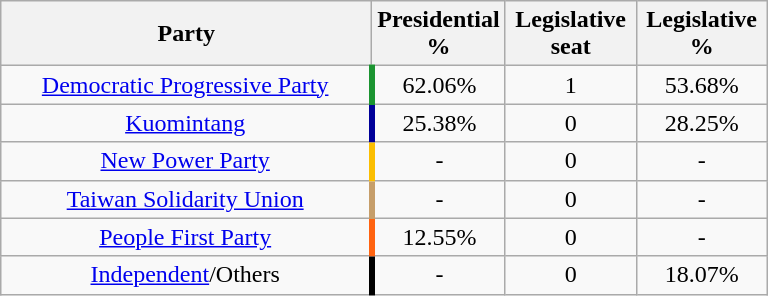<table class="wikitable" style="text-align:center">
<tr>
<th width=240>Party</th>
<th width=80>Presidential %</th>
<th width=80>Legislative seat</th>
<th width=80>Legislative %</th>
</tr>
<tr>
<td align=center style="border-right:4px solid #1B9431;" align="center"><a href='#'>Democratic Progressive Party</a></td>
<td>62.06%</td>
<td>1</td>
<td>53.68%</td>
</tr>
<tr>
<td align=center style="border-right:4px solid #000099;" align="center"><a href='#'>Kuomintang</a></td>
<td>25.38%</td>
<td>0</td>
<td>28.25%</td>
</tr>
<tr>
<td align=center style="border-right:4px solid #FBBE01;" align="center"><a href='#'>New Power Party</a></td>
<td>-</td>
<td>0</td>
<td>-</td>
</tr>
<tr>
<td align=center style="border-right:4px solid #C69E6A;" align="center"><a href='#'>Taiwan Solidarity Union</a></td>
<td>-</td>
<td>0</td>
<td>-</td>
</tr>
<tr>
<td align=center style="border-right:4px solid #FF6310;" align="center"><a href='#'>People First Party</a></td>
<td>12.55%</td>
<td>0</td>
<td>-</td>
</tr>
<tr>
<td align=center style="border-right:4px solid #000000;" align="center"><a href='#'>Independent</a>/Others</td>
<td>-</td>
<td>0</td>
<td>18.07%</td>
</tr>
</table>
